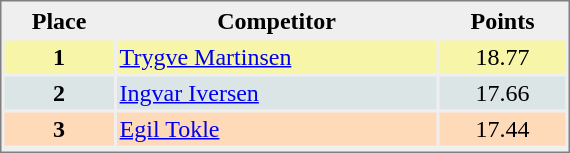<table style="border-style:solid;border-width:1px;border-color:#808080;background-color:#EFEFEF" cellspacing="2" cellpadding="2" width="380px">
<tr bgcolor="#EFEFEF">
<th align=center>Place</th>
<th align=center>Competitor</th>
<th align=center>Points</th>
</tr>
<tr align="center" valign="top" bgcolor="#F7F6A8">
<th>1</th>
<td align="left"> <a href='#'>Trygve Martinsen</a></td>
<td align="center">18.77</td>
</tr>
<tr align="center" valign="top" bgcolor="#DCE5E5">
<th>2</th>
<td align="left"> <a href='#'>Ingvar Iversen</a></td>
<td align="center">17.66</td>
</tr>
<tr align="center" valign="top" bgcolor="#FFDAB9">
<th>3</th>
<td align="left"> <a href='#'>Egil Tokle</a></td>
<td align="center">17.44</td>
</tr>
<tr align="center" valign="top" bgcolor="#FFFFFF">
</tr>
</table>
